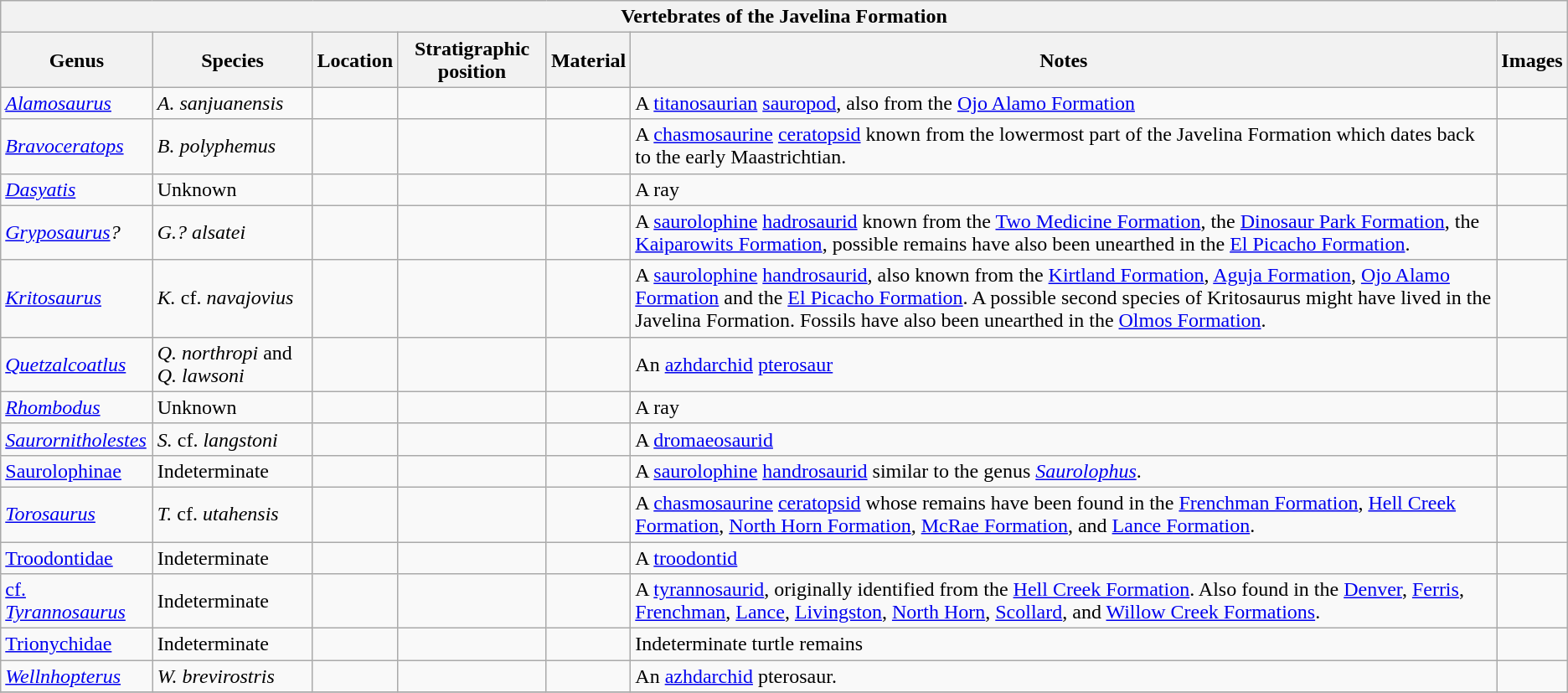<table class="wikitable" align="center">
<tr>
<th colspan="7" align="center"><strong>Vertebrates of the Javelina Formation</strong></th>
</tr>
<tr>
<th>Genus</th>
<th>Species</th>
<th>Location</th>
<th>Stratigraphic position</th>
<th>Material</th>
<th>Notes</th>
<th>Images</th>
</tr>
<tr>
<td><em><a href='#'>Alamosaurus</a></em></td>
<td><em>A. sanjuanensis</em></td>
<td></td>
<td></td>
<td></td>
<td>A <a href='#'>titanosaurian</a> <a href='#'>sauropod</a>, also from the <a href='#'>Ojo Alamo Formation</a></td>
<td></td>
</tr>
<tr>
<td><em><a href='#'>Bravoceratops</a></em></td>
<td><em>B. polyphemus</em></td>
<td></td>
<td></td>
<td></td>
<td>A <a href='#'>chasmosaurine</a> <a href='#'>ceratopsid</a> known from the lowermost part of the Javelina Formation which dates back to the early Maastrichtian.</td>
<td></td>
</tr>
<tr>
<td><em><a href='#'>Dasyatis</a></em></td>
<td>Unknown</td>
<td></td>
<td></td>
<td></td>
<td>A ray</td>
<td></td>
</tr>
<tr>
<td><em><a href='#'>Gryposaurus</a>?</em></td>
<td><em>G.? alsatei</em></td>
<td></td>
<td></td>
<td></td>
<td>A <a href='#'>saurolophine</a> <a href='#'>hadrosaurid</a> known from the <a href='#'>Two Medicine Formation</a>, the <a href='#'>Dinosaur Park Formation</a>, the <a href='#'>Kaiparowits Formation</a>, possible remains have also been unearthed in the <a href='#'>El Picacho Formation</a>.</td>
<td></td>
</tr>
<tr>
<td><em><a href='#'>Kritosaurus</a></em></td>
<td><em>K.</em> cf. <em>navajovius</em></td>
<td></td>
<td></td>
<td></td>
<td>A <a href='#'>saurolophine</a> <a href='#'>handrosaurid</a>, also known from the <a href='#'>Kirtland Formation</a>, <a href='#'>Aguja Formation</a>, <a href='#'>Ojo Alamo Formation</a> and the <a href='#'>El Picacho Formation</a>. A possible second species of Kritosaurus might have lived in the Javelina Formation. Fossils have also been unearthed in the <a href='#'>Olmos Formation</a>.</td>
<td></td>
</tr>
<tr>
<td><em><a href='#'>Quetzalcoatlus</a></em></td>
<td><em>Q. northropi</em> and <em>Q. lawsoni</em></td>
<td></td>
<td></td>
<td></td>
<td>An <a href='#'>azhdarchid</a> <a href='#'>pterosaur</a></td>
<td></td>
</tr>
<tr>
<td><em><a href='#'>Rhombodus</a></em></td>
<td>Unknown</td>
<td></td>
<td></td>
<td></td>
<td>A ray</td>
<td></td>
</tr>
<tr>
<td><em><a href='#'>Saurornitholestes</a></em></td>
<td><em>S.</em> cf. <em>langstoni</em></td>
<td></td>
<td></td>
<td></td>
<td>A <a href='#'>dromaeosaurid</a></td>
<td></td>
</tr>
<tr>
<td><a href='#'>Saurolophinae</a></td>
<td>Indeterminate</td>
<td></td>
<td></td>
<td></td>
<td>A <a href='#'>saurolophine</a> <a href='#'>handrosaurid</a> similar to the genus <em><a href='#'>Saurolophus</a></em>.</td>
<td></td>
</tr>
<tr>
<td><em><a href='#'>Torosaurus</a></em></td>
<td><em>T.</em> cf. <em>utahensis</em></td>
<td></td>
<td></td>
<td></td>
<td>A <a href='#'>chasmosaurine</a> <a href='#'>ceratopsid</a> whose remains have been found in the <a href='#'>Frenchman Formation</a>, <a href='#'>Hell Creek Formation</a>, <a href='#'>North Horn Formation</a>, <a href='#'>McRae Formation</a>, and <a href='#'>Lance Formation</a>.</td>
<td></td>
</tr>
<tr>
<td><a href='#'>Troodontidae</a></td>
<td>Indeterminate</td>
<td></td>
<td></td>
<td></td>
<td>A <a href='#'>troodontid</a></td>
<td></td>
</tr>
<tr>
<td><a href='#'>cf.</a> <em><a href='#'>Tyrannosaurus</a></em></td>
<td>Indeterminate</td>
<td></td>
<td></td>
<td></td>
<td>A <a href='#'>tyrannosaurid</a>, originally identified from the <a href='#'>Hell Creek Formation</a>. Also found in the <a href='#'>Denver</a>, <a href='#'>Ferris</a>, <a href='#'>Frenchman</a>, <a href='#'>Lance</a>, <a href='#'>Livingston</a>, <a href='#'>North Horn</a>, <a href='#'>Scollard</a>, and <a href='#'>Willow Creek Formations</a>.</td>
<td></td>
</tr>
<tr>
<td><a href='#'>Trionychidae</a></td>
<td>Indeterminate</td>
<td></td>
<td></td>
<td></td>
<td>Indeterminate turtle remains</td>
<td></td>
</tr>
<tr>
<td><em><a href='#'>Wellnhopterus</a></em></td>
<td><em>W. brevirostris</em></td>
<td></td>
<td></td>
<td></td>
<td>An <a href='#'>azhdarchid</a> pterosaur.</td>
<td></td>
</tr>
<tr>
</tr>
</table>
